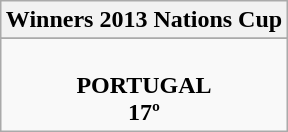<table class="wikitable" style="text-align: center; margin: 0 auto;">
<tr>
<th>Winners 2013 Nations Cup</th>
</tr>
<tr>
</tr>
<tr>
<td><br><strong>PORTUGAL</strong><br><strong>17º</strong></td>
</tr>
</table>
